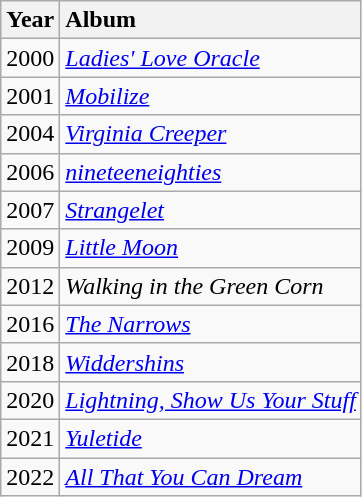<table class="wikitable">
<tr>
<th style="text-align:left; vertical-align:top;">Year</th>
<th style="text-align:left; vertical-align:top;">Album</th>
</tr>
<tr>
<td style="text-align:left; vertical-align:top;">2000</td>
<td style="text-align:left; vertical-align:top;"><em><a href='#'>Ladies' Love Oracle</a></em></td>
</tr>
<tr>
<td style="text-align:left; vertical-align:top;">2001</td>
<td style="text-align:left; vertical-align:top;"><em><a href='#'>Mobilize</a></em></td>
</tr>
<tr>
<td style="text-align:left; vertical-align:top;">2004</td>
<td style="text-align:left; vertical-align:top;"><em><a href='#'>Virginia Creeper</a></em></td>
</tr>
<tr>
<td style="text-align:left; vertical-align:top;">2006</td>
<td style="text-align:left; vertical-align:top;"><em><a href='#'>nineteeneighties</a></em></td>
</tr>
<tr>
<td style="text-align:left; vertical-align:top;">2007</td>
<td style="text-align:left; vertical-align:top;"><em><a href='#'>Strangelet</a></em></td>
</tr>
<tr>
<td style="text-align:left; vertical-align:top;">2009</td>
<td style="text-align:left; vertical-align:top;"><em><a href='#'>Little Moon</a></em></td>
</tr>
<tr>
<td style="text-align:left; vertical-align:top;">2012</td>
<td style="text-align:left; vertical-align:top;"><em>Walking in the Green Corn</em></td>
</tr>
<tr>
<td style="text-align:left; vertical-align:top;">2016</td>
<td style="text-align:left; vertical-align:top;"><em><a href='#'>The Narrows</a></em></td>
</tr>
<tr>
<td style="text-align:left; vertical-align:top;">2018</td>
<td style="text-align:left; vertical-align:top;"><em><a href='#'>Widdershins</a></em></td>
</tr>
<tr>
<td style="text-align:left; vertical-align:top;">2020</td>
<td style="text-align:left; vertical-align:top;"><em><a href='#'>Lightning, Show Us Your Stuff</a></em></td>
</tr>
<tr>
<td style="text-align:left; vertical-align:top;">2021</td>
<td style="text-align:left; vertical-align:top;"><em><a href='#'>Yuletide</a></em></td>
</tr>
<tr>
<td>2022</td>
<td><em><a href='#'>All That You Can Dream</a></em></td>
</tr>
</table>
